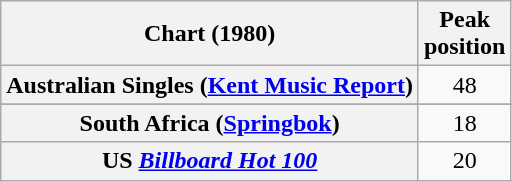<table class="wikitable sortable plainrowheaders">
<tr>
<th scope="col">Chart (1980)</th>
<th scope="col">Peak<br>position</th>
</tr>
<tr>
<th scope="row">Australian Singles (<a href='#'>Kent Music Report</a>)</th>
<td style="text-align:center;">48</td>
</tr>
<tr>
</tr>
<tr>
<th scope="row">South Africa (<a href='#'>Springbok</a>)</th>
<td align="center">18</td>
</tr>
<tr>
<th scope="row">US <em><a href='#'>Billboard Hot 100</a></em></th>
<td style="text-align:center;">20</td>
</tr>
</table>
